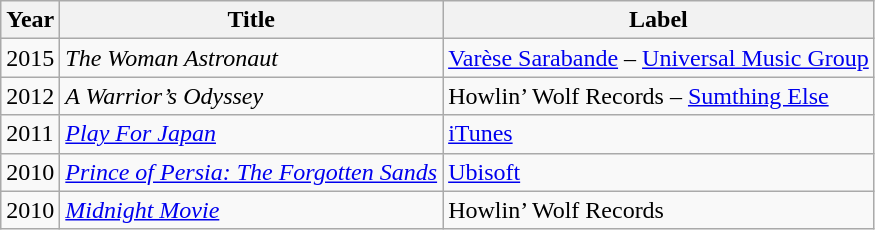<table class="wikitable">
<tr>
<th>Year</th>
<th>Title</th>
<th>Label</th>
</tr>
<tr>
<td>2015</td>
<td><em>The Woman Astronaut</em></td>
<td><a href='#'>Varèse Sarabande</a> – <a href='#'>Universal Music Group</a></td>
</tr>
<tr>
<td>2012</td>
<td><em>A Warrior’s Odyssey</em></td>
<td>Howlin’ Wolf Records – <a href='#'>Sumthing Else</a></td>
</tr>
<tr>
<td>2011</td>
<td><a href='#'><em>Play For Japan</em></a></td>
<td><a href='#'>iTunes</a></td>
</tr>
<tr>
<td>2010</td>
<td><em><a href='#'>Prince of Persia: The Forgotten Sands</a></em></td>
<td><a href='#'>Ubisoft</a></td>
</tr>
<tr>
<td>2010</td>
<td><a href='#'><em>Midnight Movie</em></a></td>
<td>Howlin’ Wolf Records</td>
</tr>
</table>
